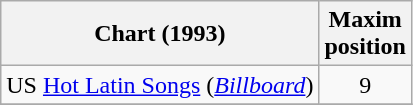<table class="wikitable">
<tr>
<th align="left">Chart (1993)</th>
<th align="left">Maxim<br>position</th>
</tr>
<tr>
<td align="left">US <a href='#'>Hot Latin Songs</a> (<em><a href='#'>Billboard</a></em>)</td>
<td align="center">9</td>
</tr>
<tr>
</tr>
</table>
